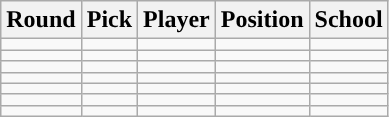<table class="wikitable" style="text-align:center">
<tr>
<th scope="col">Round</th>
<th scope="col">Pick</th>
<th scope="col">Player</th>
<th scope="col">Position</th>
<th scope="col">School</th>
</tr>
<tr>
<td></td>
<td></td>
<td></td>
<td></td>
<td></td>
</tr>
<tr>
<td></td>
<td></td>
<td></td>
<td></td>
<td></td>
</tr>
<tr>
<td></td>
<td></td>
<td></td>
<td></td>
<td></td>
</tr>
<tr>
<td></td>
<td></td>
<td></td>
<td></td>
<td></td>
</tr>
<tr>
<td></td>
<td></td>
<td></td>
<td></td>
<td></td>
</tr>
<tr>
<td></td>
<td></td>
<td></td>
<td></td>
<td></td>
</tr>
<tr>
<td></td>
<td></td>
<td></td>
<td></td>
<td></td>
</tr>
</table>
